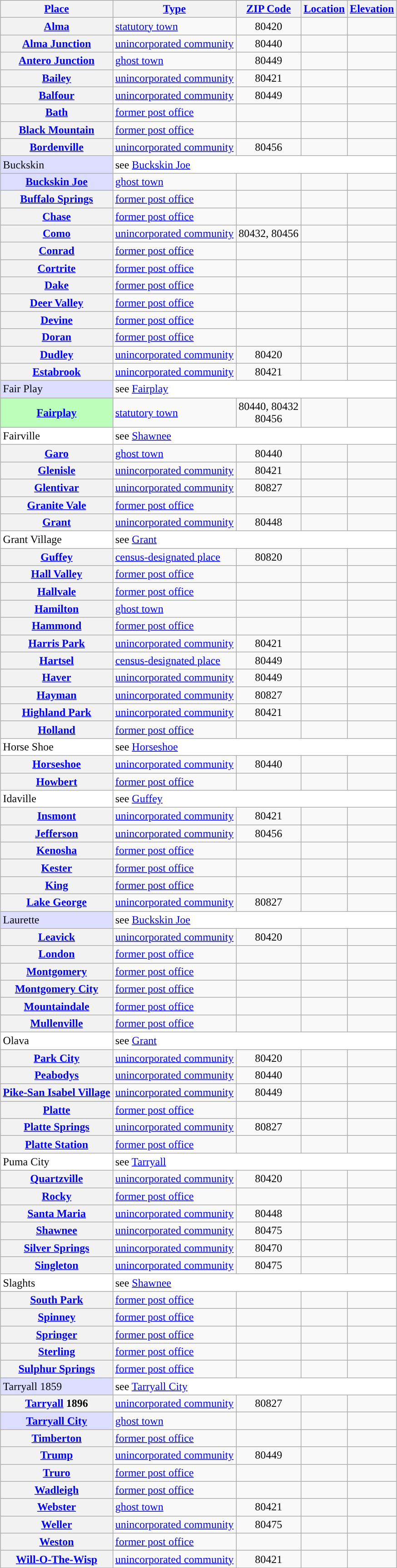<table class="wikitable sortable  plainrowheaders" style="margin:auto;">
<tr>
<th scope=col><a href='#'>Place</a></th>
<th scope=col><a href='#'>Type</a></th>
<th scope=col><a href='#'>ZIP Code</a></th>
<th scope=col><a href='#'>Location</a></th>
<th scope=col><a href='#'>Elevation</a></th>
</tr>
<tr>
<th scope=row><a href='#'>Alma</a></th>
<td><a href='#'>statutory town</a></td>
<td align=center>80420</td>
<td></td>
<td align=right></td>
</tr>
<tr>
<th scope=row><a href='#'>Alma Junction</a></th>
<td><a href='#'>unincorporated community</a></td>
<td align=center>80440</td>
<td></td>
<td align=right></td>
</tr>
<tr>
<th scope=row><a href='#'>Antero Junction</a></th>
<td><a href='#'>ghost town</a></td>
<td align=center>80449</td>
<td></td>
<td align=right></td>
</tr>
<tr>
<th scope=row><a href='#'>Bailey</a></th>
<td><a href='#'>unincorporated community</a></td>
<td align=center>80421</td>
<td></td>
<td align=right></td>
</tr>
<tr>
<th scope=row><a href='#'>Balfour</a></th>
<td><a href='#'>unincorporated community</a></td>
<td align=center>80449</td>
<td></td>
<td align=right></td>
</tr>
<tr>
<th scope=row><a href='#'>Bath</a></th>
<td><a href='#'>former post office</a></td>
<td align=center></td>
<td></td>
<td></td>
</tr>
<tr>
<th scope=row><a href='#'>Black Mountain</a></th>
<td><a href='#'>former post office</a></td>
<td align=center></td>
<td></td>
<td></td>
</tr>
<tr>
<th scope=row><a href='#'>Bordenville</a></th>
<td><a href='#'>unincorporated community</a></td>
<td align=center>80456</td>
<td></td>
<td align=right></td>
</tr>
<tr bgcolor=white>
<td style="background:#DDDDFF;">Buckskin</td>
<td colspan=4>see <a href='#'>Buckskin Joe</a></td>
</tr>
<tr>
<th scope=row style="background:#DDDDFF;"><a href='#'>Buckskin Joe</a></th>
<td><a href='#'>ghost town</a></td>
<td align=center></td>
<td></td>
<td></td>
</tr>
<tr>
<th scope=row><a href='#'>Buffalo Springs</a></th>
<td><a href='#'>former post office</a></td>
<td align=center></td>
<td></td>
<td></td>
</tr>
<tr>
<th scope=row><a href='#'>Chase</a></th>
<td><a href='#'>former post office</a></td>
<td align=center></td>
<td></td>
<td></td>
</tr>
<tr>
<th scope=row><a href='#'>Como</a></th>
<td><a href='#'>unincorporated community</a></td>
<td align=center>80432, 80456</td>
<td></td>
<td align=right></td>
</tr>
<tr>
<th scope=row><a href='#'>Conrad</a></th>
<td><a href='#'>former post office</a></td>
<td align=center></td>
<td></td>
<td></td>
</tr>
<tr>
<th scope=row><a href='#'>Cortrite</a></th>
<td><a href='#'>former post office</a></td>
<td align=center></td>
<td></td>
<td></td>
</tr>
<tr>
<th scope=row><a href='#'>Dake</a></th>
<td><a href='#'>former post office</a></td>
<td align=center></td>
<td></td>
<td></td>
</tr>
<tr>
<th scope=row><a href='#'>Deer Valley</a></th>
<td><a href='#'>former post office</a></td>
<td align=center></td>
<td></td>
<td></td>
</tr>
<tr>
<th scope=row><a href='#'>Devine</a></th>
<td><a href='#'>former post office</a></td>
<td align=center></td>
<td></td>
<td></td>
</tr>
<tr>
<th scope=row><a href='#'>Doran</a></th>
<td><a href='#'>former post office</a></td>
<td align=center></td>
<td></td>
<td></td>
</tr>
<tr>
<th scope=row><a href='#'>Dudley</a></th>
<td><a href='#'>unincorporated community</a></td>
<td align=center>80420</td>
<td></td>
<td align=right></td>
</tr>
<tr>
<th scope=row><a href='#'>Estabrook</a></th>
<td><a href='#'>unincorporated community</a></td>
<td align=center>80421</td>
<td></td>
<td align=right></td>
</tr>
<tr bgcolor=white>
<td style="background:#DDDDFF;">Fair Play</td>
<td colspan=4>see <a href='#'>Fairplay</a></td>
</tr>
<tr>
<th scope=row style="background:#BBFFBB;"><a href='#'>Fairplay</a></th>
<td><a href='#'>statutory town</a></td>
<td align=center>80440, 80432<br>80456</td>
<td></td>
<td align=right></td>
</tr>
<tr bgcolor=white>
<td>Fairville</td>
<td colspan=4>see <a href='#'>Shawnee</a></td>
</tr>
<tr>
<th scope=row><a href='#'>Garo</a></th>
<td><a href='#'>ghost town</a></td>
<td align=center>80440</td>
<td></td>
<td align=right></td>
</tr>
<tr>
<th scope=row><a href='#'>Glenisle</a></th>
<td><a href='#'>unincorporated community</a></td>
<td align=center>80421</td>
<td></td>
<td align=right></td>
</tr>
<tr>
<th scope=row><a href='#'>Glentivar</a></th>
<td><a href='#'>unincorporated community</a></td>
<td align=center>80827</td>
<td></td>
<td align=right></td>
</tr>
<tr>
<th scope=row><a href='#'>Granite Vale</a></th>
<td><a href='#'>former post office</a></td>
<td align=center></td>
<td></td>
<td></td>
</tr>
<tr>
<th scope=row><a href='#'>Grant</a></th>
<td><a href='#'>unincorporated community</a></td>
<td align=center>80448</td>
<td></td>
<td align=right></td>
</tr>
<tr bgcolor=white>
<td>Grant Village</td>
<td colspan=4>see <a href='#'>Grant</a></td>
</tr>
<tr>
<th scope=row><a href='#'>Guffey</a></th>
<td><a href='#'>census-designated place</a></td>
<td align=center>80820</td>
<td></td>
<td align=right></td>
</tr>
<tr>
<th scope=row><a href='#'>Hall Valley</a></th>
<td><a href='#'>former post office</a></td>
<td align=center></td>
<td></td>
<td></td>
</tr>
<tr>
<th scope=row><a href='#'>Hallvale</a></th>
<td><a href='#'>former post office</a></td>
<td align=center></td>
<td></td>
<td></td>
</tr>
<tr>
<th scope=row><a href='#'>Hamilton</a></th>
<td><a href='#'>ghost town</a></td>
<td align=center></td>
<td></td>
<td></td>
</tr>
<tr>
<th scope=row><a href='#'>Hammond</a></th>
<td><a href='#'>former post office</a></td>
<td align=center></td>
<td></td>
<td></td>
</tr>
<tr>
<th scope=row><a href='#'>Harris Park</a></th>
<td><a href='#'>unincorporated community</a></td>
<td align=center>80421</td>
<td></td>
<td align=right></td>
</tr>
<tr>
<th scope=row><a href='#'>Hartsel</a></th>
<td><a href='#'>census-designated place</a></td>
<td align=center>80449</td>
<td></td>
<td align=right></td>
</tr>
<tr>
<th scope=row><a href='#'>Haver</a></th>
<td><a href='#'>unincorporated community</a></td>
<td align=center>80449</td>
<td></td>
<td align=right></td>
</tr>
<tr>
<th scope=row><a href='#'>Hayman</a></th>
<td><a href='#'>unincorporated community</a></td>
<td align=center>80827</td>
<td></td>
<td></td>
</tr>
<tr>
<th scope=row><a href='#'>Highland Park</a></th>
<td><a href='#'>unincorporated community</a></td>
<td align=center>80421</td>
<td></td>
<td align=right></td>
</tr>
<tr>
<th scope=row><a href='#'>Holland</a></th>
<td><a href='#'>former post office</a></td>
<td align=center></td>
<td></td>
<td></td>
</tr>
<tr bgcolor=white>
<td>Horse Shoe</td>
<td colspan=4>see <a href='#'>Horseshoe</a></td>
</tr>
<tr>
<th scope=row><a href='#'>Horseshoe</a></th>
<td><a href='#'>unincorporated community</a></td>
<td align=center>80440</td>
<td></td>
<td align=right></td>
</tr>
<tr>
<th scope=row><a href='#'>Howbert</a></th>
<td><a href='#'>former post office</a></td>
<td align=center></td>
<td></td>
<td></td>
</tr>
<tr bgcolor=white>
<td>Idaville</td>
<td colspan=4>see <a href='#'>Guffey</a></td>
</tr>
<tr>
<th scope=row><a href='#'>Insmont</a></th>
<td><a href='#'>unincorporated community</a></td>
<td align=center>80421</td>
<td></td>
<td align=right></td>
</tr>
<tr>
<th scope=row><a href='#'>Jefferson</a></th>
<td><a href='#'>unincorporated community</a></td>
<td align=center>80456</td>
<td></td>
<td align=right></td>
</tr>
<tr>
<th scope=row><a href='#'>Kenosha</a></th>
<td><a href='#'>former post office</a></td>
<td align=center></td>
<td></td>
<td></td>
</tr>
<tr>
<th scope=row><a href='#'>Kester</a></th>
<td><a href='#'>former post office</a></td>
<td align=center></td>
<td></td>
<td></td>
</tr>
<tr>
<th scope=row><a href='#'>King</a></th>
<td><a href='#'>former post office</a></td>
<td align=center></td>
<td></td>
<td></td>
</tr>
<tr>
<th scope=row><a href='#'>Lake George</a></th>
<td><a href='#'>unincorporated community</a></td>
<td align=center>80827</td>
<td></td>
<td align=right></td>
</tr>
<tr bgcolor=white>
<td style="background:#DDDDFF;">Laurette</td>
<td colspan=4>see <a href='#'>Buckskin Joe</a></td>
</tr>
<tr>
<th scope=row><a href='#'>Leavick</a></th>
<td><a href='#'>unincorporated community</a></td>
<td align=center>80420</td>
<td></td>
<td align=right></td>
</tr>
<tr>
<th scope=row><a href='#'>London</a></th>
<td><a href='#'>former post office</a></td>
<td align=center></td>
<td></td>
<td></td>
</tr>
<tr>
<th scope=row><a href='#'>Montgomery</a></th>
<td><a href='#'>former post office</a></td>
<td align=center></td>
<td></td>
<td></td>
</tr>
<tr>
<th scope=row><a href='#'>Montgomery City</a></th>
<td><a href='#'>former post office</a></td>
<td align=center></td>
<td></td>
<td></td>
</tr>
<tr>
<th scope=row><a href='#'>Mountaindale</a></th>
<td><a href='#'>former post office</a></td>
<td align=center></td>
<td></td>
<td></td>
</tr>
<tr>
<th scope=row><a href='#'>Mullenville</a></th>
<td><a href='#'>former post office</a></td>
<td align=center></td>
<td></td>
<td></td>
</tr>
<tr bgcolor=white>
<td>Olava</td>
<td colspan=4>see <a href='#'>Grant</a></td>
</tr>
<tr>
<th scope=row><a href='#'>Park City</a></th>
<td><a href='#'>unincorporated community</a></td>
<td align=center>80420</td>
<td></td>
<td align=right></td>
</tr>
<tr>
<th scope=row><a href='#'>Peabodys</a></th>
<td><a href='#'>unincorporated community</a></td>
<td align=center>80440</td>
<td></td>
<td align=right></td>
</tr>
<tr>
<th scope=row><a href='#'>Pike-San Isabel Village</a></th>
<td><a href='#'>unincorporated community</a></td>
<td align=center>80449</td>
<td></td>
<td align=right></td>
</tr>
<tr>
<th scope=row><a href='#'>Platte</a></th>
<td><a href='#'>former post office</a></td>
<td align=center></td>
<td></td>
<td></td>
</tr>
<tr>
<th scope=row><a href='#'>Platte Springs</a></th>
<td><a href='#'>unincorporated community</a></td>
<td align=center>80827</td>
<td></td>
<td align=right></td>
</tr>
<tr>
<th scope=row><a href='#'>Platte Station</a></th>
<td><a href='#'>former post office</a></td>
<td align=center></td>
<td></td>
<td></td>
</tr>
<tr bgcolor=white>
<td>Puma City</td>
<td colspan=4>see <a href='#'>Tarryall</a> </td>
</tr>
<tr>
<th scope=row><a href='#'>Quartzville</a></th>
<td><a href='#'>unincorporated community</a></td>
<td align=center>80420</td>
<td></td>
<td align=right></td>
</tr>
<tr>
<th scope=row><a href='#'>Rocky</a></th>
<td><a href='#'>former post office</a></td>
<td align=center></td>
<td></td>
<td></td>
</tr>
<tr>
<th scope=row><a href='#'>Santa Maria</a></th>
<td><a href='#'>unincorporated community</a></td>
<td align=center>80448</td>
<td></td>
<td align=right></td>
</tr>
<tr>
<th scope=row><a href='#'>Shawnee</a></th>
<td><a href='#'>unincorporated community</a></td>
<td align=center>80475</td>
<td></td>
<td align=right></td>
</tr>
<tr>
<th scope=row><a href='#'>Silver Springs</a></th>
<td><a href='#'>unincorporated community</a></td>
<td align=center>80470</td>
<td></td>
<td align=right></td>
</tr>
<tr>
<th scope=row><a href='#'>Singleton</a></th>
<td><a href='#'>unincorporated community</a></td>
<td align=center>80475</td>
<td></td>
<td align=right></td>
</tr>
<tr bgcolor=white>
<td>Slaghts</td>
<td colspan=4>see <a href='#'>Shawnee</a></td>
</tr>
<tr>
<th scope=row><a href='#'>South Park</a></th>
<td><a href='#'>former post office</a></td>
<td align=center></td>
<td></td>
<td></td>
</tr>
<tr>
<th scope=row><a href='#'>Spinney</a></th>
<td><a href='#'>former post office</a></td>
<td align=center></td>
<td></td>
<td></td>
</tr>
<tr>
<th scope=row><a href='#'>Springer</a></th>
<td><a href='#'>former post office</a></td>
<td align=center></td>
<td></td>
<td></td>
</tr>
<tr>
<th scope=row><a href='#'>Sterling</a></th>
<td><a href='#'>former post office</a></td>
<td align=center></td>
<td></td>
<td></td>
</tr>
<tr>
<th scope=row><a href='#'>Sulphur Springs</a></th>
<td><a href='#'>former post office</a></td>
<td align=center></td>
<td></td>
<td></td>
</tr>
<tr bgcolor=white>
<td style="background:#DDDDFF;">Tarryall 1859</td>
<td colspan=4>see <a href='#'>Tarryall City</a></td>
</tr>
<tr>
<th scope=row><a href='#'>Tarryall</a> 1896</th>
<td><a href='#'>unincorporated community</a></td>
<td align=center>80827</td>
<td></td>
<td align=right></td>
</tr>
<tr>
<th scope=row style="background:#DDDDFF;"><a href='#'>Tarryall City</a></th>
<td><a href='#'>ghost town</a></td>
<td align=center></td>
<td></td>
<td></td>
</tr>
<tr>
<th scope=row><a href='#'>Timberton</a></th>
<td><a href='#'>former post office</a></td>
<td align=center></td>
<td></td>
<td></td>
</tr>
<tr>
<th scope=row><a href='#'>Trump</a></th>
<td><a href='#'>unincorporated community</a></td>
<td align=center>80449</td>
<td></td>
<td align=right></td>
</tr>
<tr>
<th scope=row><a href='#'>Truro</a></th>
<td><a href='#'>former post office</a></td>
<td align=center></td>
<td></td>
<td></td>
</tr>
<tr>
<th scope=row><a href='#'>Wadleigh</a></th>
<td><a href='#'>former post office</a></td>
<td align=center></td>
<td></td>
<td></td>
</tr>
<tr>
<th scope=row><a href='#'>Webster</a></th>
<td><a href='#'>ghost town</a></td>
<td align=center>80421</td>
<td></td>
<td align=right></td>
</tr>
<tr>
<th scope=row><a href='#'>Weller</a></th>
<td><a href='#'>unincorporated community</a></td>
<td align=center>80475</td>
<td></td>
<td align=right></td>
</tr>
<tr>
<th scope=row><a href='#'>Weston</a></th>
<td><a href='#'>former post office</a></td>
<td align=center></td>
<td></td>
<td></td>
</tr>
<tr>
<th scope=row><a href='#'>Will-O-The-Wisp</a></th>
<td><a href='#'>unincorporated community</a></td>
<td align=center>80421</td>
<td></td>
<td align=right></td>
</tr>
</table>
